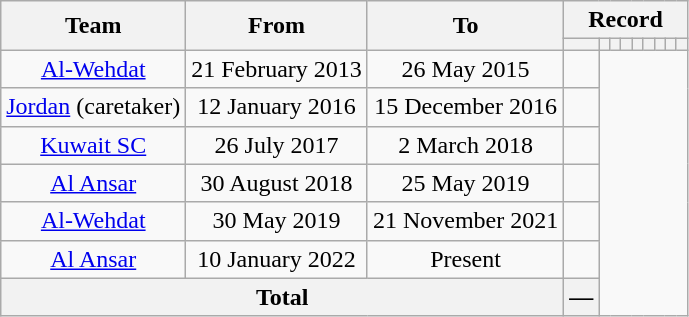<table class="wikitable" style="text-align: center">
<tr>
<th rowspan="2">Team</th>
<th rowspan="2">From</th>
<th rowspan="2">To</th>
<th colspan="9">Record</th>
</tr>
<tr>
<th></th>
<th></th>
<th></th>
<th></th>
<th></th>
<th></th>
<th></th>
<th></th>
<th></th>
</tr>
<tr>
<td><a href='#'>Al-Wehdat</a></td>
<td>21 February 2013</td>
<td>26 May 2015<br></td>
<td></td>
</tr>
<tr>
<td><a href='#'>Jordan</a> (caretaker)</td>
<td>12 January 2016</td>
<td>15 December 2016<br></td>
<td></td>
</tr>
<tr>
<td><a href='#'>Kuwait SC</a></td>
<td>26 July 2017</td>
<td>2 March 2018<br></td>
<td></td>
</tr>
<tr>
<td><a href='#'>Al Ansar</a></td>
<td>30 August 2018</td>
<td>25 May 2019<br></td>
<td></td>
</tr>
<tr>
<td><a href='#'>Al-Wehdat</a></td>
<td>30 May 2019</td>
<td>21 November 2021<br></td>
<td></td>
</tr>
<tr>
<td><a href='#'>Al Ansar</a></td>
<td>10 January 2022</td>
<td>Present<br></td>
<td></td>
</tr>
<tr>
<th colspan="3">Total<br></th>
<th>—</th>
</tr>
</table>
